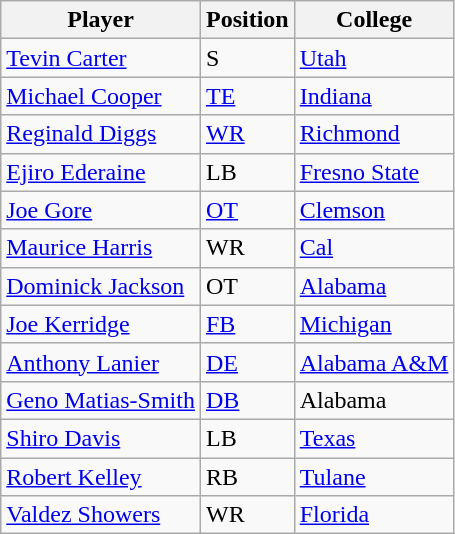<table class="wikitable sortable">
<tr>
<th>Player</th>
<th>Position</th>
<th>College</th>
</tr>
<tr>
<td><a href='#'>Tevin Carter</a></td>
<td>S</td>
<td><a href='#'>Utah</a></td>
</tr>
<tr>
<td><a href='#'>Michael Cooper</a></td>
<td><a href='#'>TE</a></td>
<td><a href='#'>Indiana</a></td>
</tr>
<tr>
<td><a href='#'>Reginald Diggs</a></td>
<td><a href='#'>WR</a></td>
<td><a href='#'>Richmond</a></td>
</tr>
<tr>
<td><a href='#'>Ejiro Ederaine</a></td>
<td>LB</td>
<td><a href='#'>Fresno State</a></td>
</tr>
<tr>
<td><a href='#'>Joe Gore</a></td>
<td><a href='#'>OT</a></td>
<td><a href='#'>Clemson</a></td>
</tr>
<tr>
<td><a href='#'>Maurice Harris</a></td>
<td>WR</td>
<td><a href='#'>Cal</a></td>
</tr>
<tr>
<td><a href='#'>Dominick Jackson</a></td>
<td>OT</td>
<td><a href='#'>Alabama</a></td>
</tr>
<tr>
<td><a href='#'>Joe Kerridge</a></td>
<td><a href='#'>FB</a></td>
<td><a href='#'>Michigan</a></td>
</tr>
<tr>
<td><a href='#'>Anthony Lanier</a></td>
<td><a href='#'>DE</a></td>
<td><a href='#'>Alabama A&M</a></td>
</tr>
<tr>
<td><a href='#'>Geno Matias-Smith</a></td>
<td><a href='#'>DB</a></td>
<td>Alabama</td>
</tr>
<tr>
<td><a href='#'>Shiro Davis</a></td>
<td>LB</td>
<td><a href='#'>Texas</a></td>
</tr>
<tr>
<td><a href='#'>Robert Kelley</a></td>
<td>RB</td>
<td><a href='#'>Tulane</a></td>
</tr>
<tr>
<td><a href='#'>Valdez Showers</a></td>
<td>WR</td>
<td><a href='#'>Florida</a></td>
</tr>
</table>
